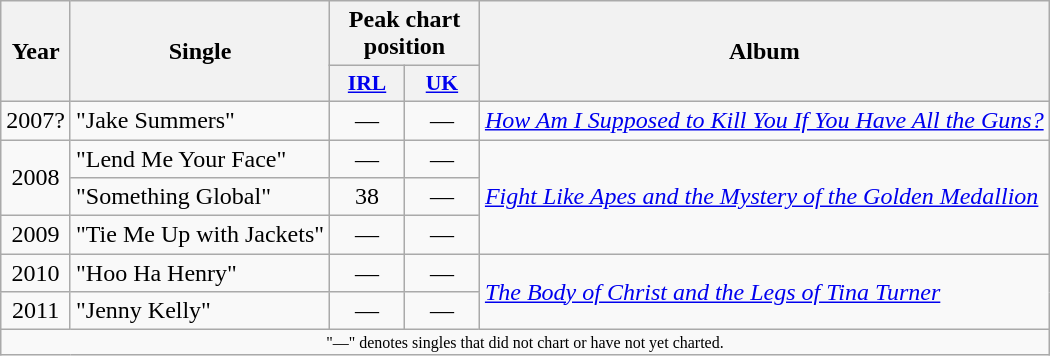<table class="wikitable">
<tr>
<th rowspan="2">Year</th>
<th rowspan="2">Single</th>
<th colspan="2">Peak chart position</th>
<th rowspan="2">Album</th>
</tr>
<tr>
<th style="width:3em;font-size:90%;"><a href='#'>IRL</a></th>
<th style="width:3em;font-size:90%;"><a href='#'>UK</a></th>
</tr>
<tr>
<td>2007?</td>
<td>"Jake Summers"</td>
<td style="text-align:center;">—</td>
<td style="text-align:center;">—</td>
<td><em><a href='#'>How Am I Supposed to Kill You If You Have All the Guns?</a></em></td>
</tr>
<tr>
<td style="text-align:center;" rowspan="2">2008</td>
<td>"Lend Me Your Face"</td>
<td style="text-align:center;">—</td>
<td style="text-align:center;">—</td>
<td rowspan="3"><em><a href='#'>Fight Like Apes and the Mystery of the Golden Medallion</a></em></td>
</tr>
<tr>
<td>"Something Global"</td>
<td style="text-align:center;">38</td>
<td style="text-align:center;">—</td>
</tr>
<tr>
<td style="text-align:center;">2009</td>
<td>"Tie Me Up with Jackets"</td>
<td style="text-align:center;">—</td>
<td style="text-align:center;">—</td>
</tr>
<tr>
<td style="text-align:center;">2010</td>
<td>"Hoo Ha Henry"</td>
<td style="text-align:center;">—</td>
<td style="text-align:center;">—</td>
<td rowspan="2"><em><a href='#'>The Body of Christ and the Legs of Tina Turner</a></em></td>
</tr>
<tr>
<td style="text-align:center;">2011</td>
<td>"Jenny Kelly"</td>
<td style="text-align:center;">—</td>
<td style="text-align:center;">—</td>
</tr>
<tr>
<td colspan="5" style="text-align:center; font-size:8pt;">"—" denotes singles that did not chart or have not yet charted.</td>
</tr>
</table>
